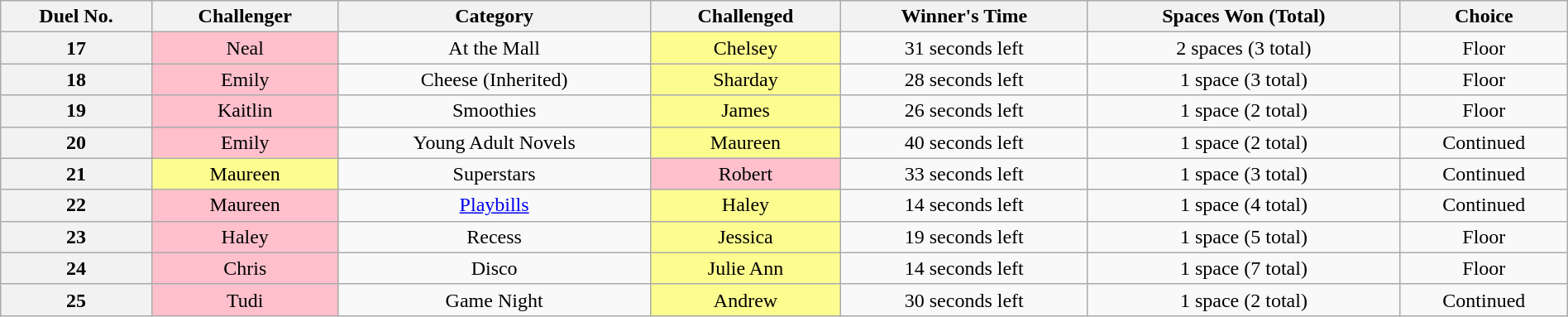<table class="wikitable sortable mw-collapsible mw-collapsed" style="text-align:center; width:100%">
<tr>
<th scope="col">Duel No.</th>
<th scope="col">Challenger</th>
<th scope="col">Category</th>
<th scope="col">Challenged</th>
<th scope="col">Winner's Time</th>
<th scope="col">Spaces Won (Total)</th>
<th scope="col">Choice</th>
</tr>
<tr>
<th>17</th>
<td style="background:pink;">Neal</td>
<td>At the Mall</td>
<td style="background:#fdfc8f;">Chelsey</td>
<td>31 seconds left</td>
<td>2 spaces (3 total)</td>
<td>Floor</td>
</tr>
<tr>
<th>18</th>
<td style="background:pink;">Emily</td>
<td>Cheese (Inherited)</td>
<td style="background:#fdfc8f;">Sharday</td>
<td>28 seconds left</td>
<td>1 space (3 total)</td>
<td>Floor</td>
</tr>
<tr>
<th>19</th>
<td style="background:pink;">Kaitlin</td>
<td>Smoothies</td>
<td style="background:#fdfc8f;">James</td>
<td>26 seconds left</td>
<td>1 space (2 total)</td>
<td>Floor</td>
</tr>
<tr>
<th>20</th>
<td style="background:pink;">Emily</td>
<td>Young Adult Novels</td>
<td style="background:#fdfc8f;">Maureen</td>
<td>40 seconds left</td>
<td>1 space (2 total)</td>
<td>Continued</td>
</tr>
<tr>
<th>21</th>
<td style="background:#fdfc8f;">Maureen</td>
<td>Superstars</td>
<td style="background:pink;">Robert</td>
<td>33 seconds left</td>
<td>1 space (3 total)</td>
<td>Continued</td>
</tr>
<tr>
<th>22</th>
<td style="background:pink;">Maureen</td>
<td><a href='#'>Playbills</a></td>
<td style="background:#fdfc8f;">Haley</td>
<td>14 seconds left</td>
<td>1 space (4 total)</td>
<td>Continued</td>
</tr>
<tr>
<th>23</th>
<td style="background:pink;">Haley</td>
<td>Recess</td>
<td style="background:#fdfc8f;">Jessica</td>
<td>19 seconds left</td>
<td>1 space (5 total)</td>
<td>Floor</td>
</tr>
<tr>
<th>24</th>
<td style="background:pink;">Chris</td>
<td>Disco</td>
<td style="background:#fdfc8f;">Julie Ann</td>
<td>14 seconds left</td>
<td>1 space (7 total)</td>
<td>Floor</td>
</tr>
<tr>
<th>25</th>
<td style="background:pink;">Tudi</td>
<td>Game Night</td>
<td style="background:#fdfc8f;">Andrew</td>
<td>30 seconds left</td>
<td>1 space (2 total)</td>
<td>Continued</td>
</tr>
</table>
